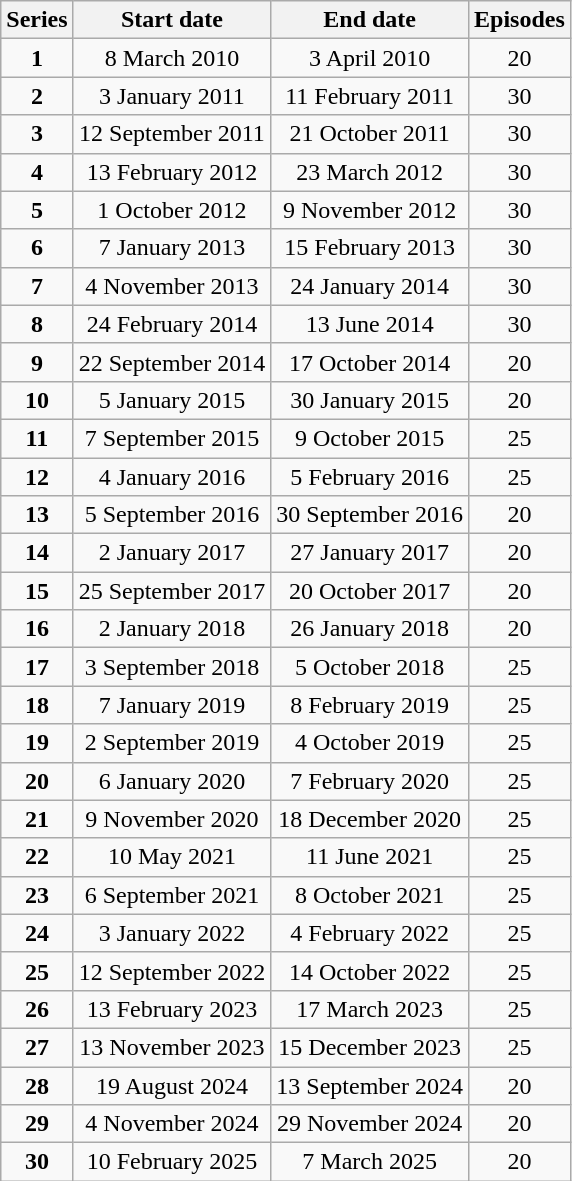<table class="wikitable" style="text-align:center;">
<tr>
<th>Series</th>
<th>Start date</th>
<th>End date</th>
<th>Episodes</th>
</tr>
<tr>
<td><strong>1</strong></td>
<td>8 March 2010</td>
<td>3 April 2010</td>
<td>20</td>
</tr>
<tr>
<td><strong>2</strong></td>
<td>3 January 2011</td>
<td>11 February 2011</td>
<td>30</td>
</tr>
<tr>
<td><strong>3</strong></td>
<td>12 September 2011</td>
<td>21 October 2011</td>
<td>30</td>
</tr>
<tr>
<td><strong>4</strong></td>
<td>13 February 2012</td>
<td>23 March 2012</td>
<td>30</td>
</tr>
<tr>
<td><strong>5</strong></td>
<td>1 October 2012</td>
<td>9 November 2012</td>
<td>30</td>
</tr>
<tr>
<td><strong>6</strong></td>
<td>7 January 2013</td>
<td>15 February 2013</td>
<td>30</td>
</tr>
<tr>
<td><strong>7</strong></td>
<td>4 November 2013</td>
<td>24 January 2014</td>
<td>30</td>
</tr>
<tr>
<td><strong>8</strong></td>
<td>24 February 2014</td>
<td>13 June 2014</td>
<td>30</td>
</tr>
<tr>
<td><strong>9</strong></td>
<td>22 September 2014</td>
<td>17 October 2014</td>
<td>20</td>
</tr>
<tr>
<td><strong>10</strong></td>
<td>5 January 2015</td>
<td>30 January 2015</td>
<td>20</td>
</tr>
<tr>
<td><strong>11</strong></td>
<td>7 September 2015</td>
<td>9 October 2015</td>
<td>25</td>
</tr>
<tr>
<td><strong>12</strong></td>
<td>4 January 2016</td>
<td>5 February 2016</td>
<td>25</td>
</tr>
<tr>
<td><strong>13</strong></td>
<td>5 September 2016</td>
<td>30 September 2016</td>
<td>20</td>
</tr>
<tr>
<td><strong>14</strong></td>
<td>2 January 2017</td>
<td>27 January 2017</td>
<td>20</td>
</tr>
<tr>
<td><strong>15</strong></td>
<td>25 September 2017</td>
<td>20 October 2017</td>
<td>20</td>
</tr>
<tr>
<td><strong>16</strong></td>
<td>2 January 2018</td>
<td>26 January 2018</td>
<td>20</td>
</tr>
<tr>
<td><strong>17</strong></td>
<td>3 September 2018</td>
<td>5 October 2018</td>
<td>25</td>
</tr>
<tr>
<td><strong>18</strong></td>
<td>7 January 2019</td>
<td>8 February 2019</td>
<td>25</td>
</tr>
<tr>
<td><strong>19</strong></td>
<td>2 September 2019</td>
<td>4 October 2019</td>
<td>25</td>
</tr>
<tr>
<td><strong>20</strong></td>
<td>6 January 2020</td>
<td>7 February 2020</td>
<td>25</td>
</tr>
<tr>
<td><strong>21</strong></td>
<td>9 November 2020</td>
<td>18 December 2020</td>
<td>25</td>
</tr>
<tr>
<td><strong>22</strong></td>
<td>10 May 2021</td>
<td>11 June 2021</td>
<td>25</td>
</tr>
<tr>
<td><strong>23</strong></td>
<td>6 September 2021</td>
<td>8 October 2021</td>
<td>25</td>
</tr>
<tr>
<td><strong>24</strong></td>
<td>3 January 2022</td>
<td>4 February 2022</td>
<td>25</td>
</tr>
<tr>
<td><strong>25</strong></td>
<td>12 September 2022</td>
<td>14 October 2022</td>
<td>25</td>
</tr>
<tr>
<td><strong>26</strong></td>
<td>13 February 2023</td>
<td>17 March 2023</td>
<td>25</td>
</tr>
<tr>
<td><strong>27</strong></td>
<td>13 November 2023</td>
<td>15 December 2023</td>
<td>25</td>
</tr>
<tr>
<td><strong>28</strong></td>
<td>19 August 2024</td>
<td>13 September 2024</td>
<td>20</td>
</tr>
<tr>
<td><strong>29</strong></td>
<td>4 November 2024</td>
<td>29 November 2024</td>
<td>20</td>
</tr>
<tr>
<td><strong>30</strong></td>
<td>10 February 2025</td>
<td>7 March 2025</td>
<td>20</td>
</tr>
</table>
